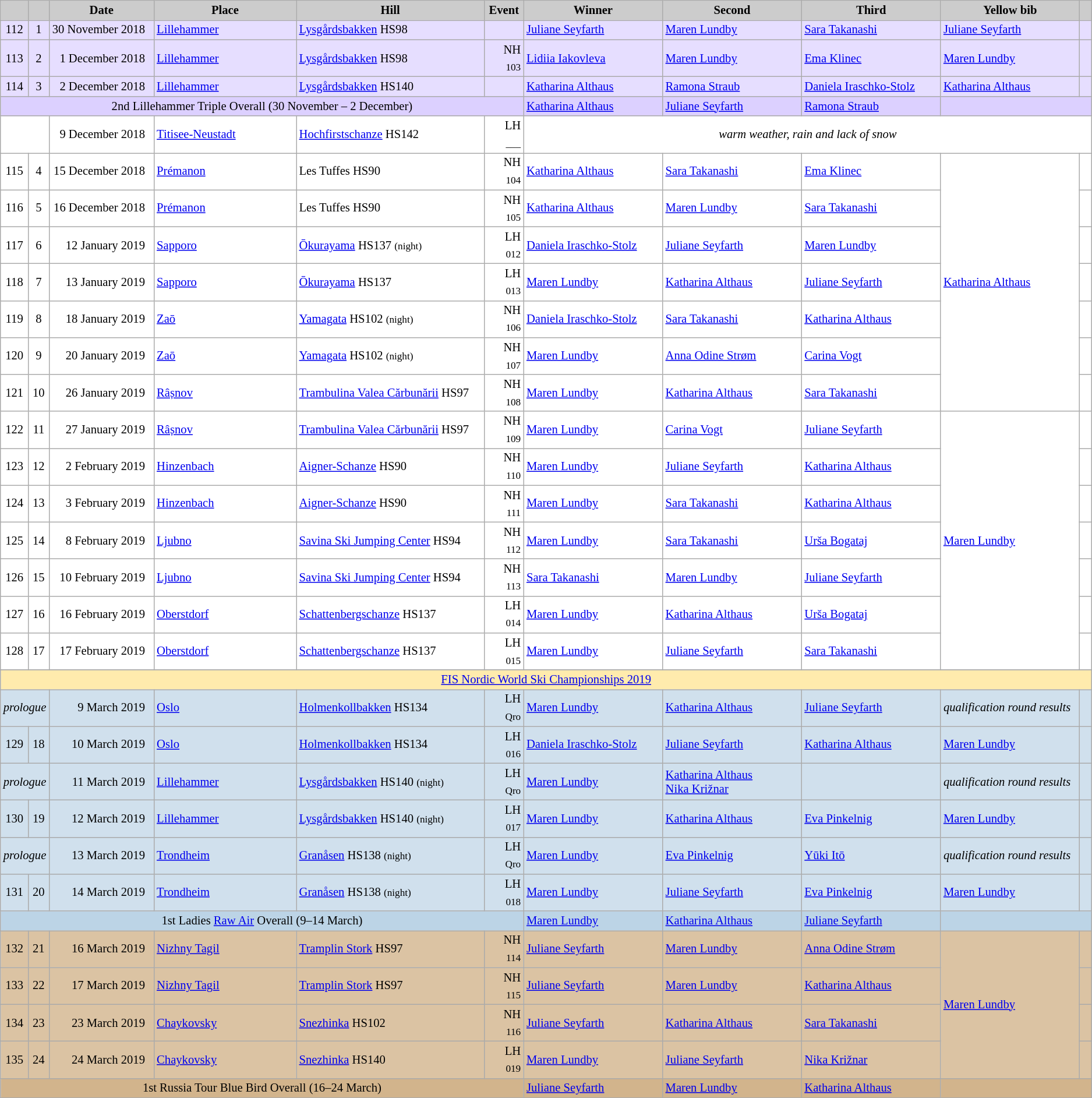<table class="wikitable plainrowheaders" style="background:#fff; font-size:86%; line-height:16px; border:grey solid 1px; border-collapse:collapse;">
<tr>
<th scope="col" style="background:#ccc; width=20 px;"></th>
<th scope="col" style="background:#ccc; width=30 px;"></th>
<th scope="col" style="background:#ccc; width:132px;">Date</th>
<th scope="col" style="background:#ccc; width:185px;">Place</th>
<th scope="col" style="background:#ccc; width:240px;">Hill</th>
<th scope="col" style="background:#ccc; width:40px;">Event</th>
<th scope="col" style="background:#ccc; width:185px;">Winner</th>
<th scope="col" style="background:#ccc; width:185px;">Second</th>
<th scope="col" style="background:#ccc; width:185px;">Third</th>
<th scope="col" style="background:#ccc; width:180px;">Yellow bib</th>
<th scope="col" style="background:#ccc; width:10px;"></th>
</tr>
<tr bgcolor=e6deff>
<td align=center>112</td>
<td align=center>1</td>
<td align=right>30 November 2018  </td>
<td> <a href='#'>Lillehammer</a></td>
<td><a href='#'>Lysgårdsbakken</a> HS98</td>
<td align=right></td>
<td> <a href='#'>Juliane Seyfarth</a></td>
<td> <a href='#'>Maren Lundby</a></td>
<td> <a href='#'>Sara Takanashi</a></td>
<td> <a href='#'>Juliane Seyfarth</a></td>
<td></td>
</tr>
<tr bgcolor=#e6deff>
<td align=center>113</td>
<td align=center>2</td>
<td align=right>1 December 2018  </td>
<td> <a href='#'>Lillehammer</a></td>
<td><a href='#'>Lysgårdsbakken</a> HS98</td>
<td align=right>NH <sub>103</sub></td>
<td> <a href='#'>Lidiia Iakovleva</a></td>
<td> <a href='#'>Maren Lundby</a></td>
<td> <a href='#'>Ema Klinec</a></td>
<td> <a href='#'>Maren Lundby</a></td>
<td></td>
</tr>
<tr bgcolor=#e6deff>
<td align=center>114</td>
<td align=center>3</td>
<td align=right>2 December 2018  </td>
<td> <a href='#'>Lillehammer</a></td>
<td><a href='#'>Lysgårdsbakken</a> HS140</td>
<td align=right></td>
<td> <a href='#'>Katharina Althaus</a></td>
<td> <a href='#'>Ramona Straub</a></td>
<td> <a href='#'>Daniela Iraschko-Stolz</a></td>
<td> <a href='#'>Katharina Althaus</a></td>
<td></td>
</tr>
<tr bgcolor=#DCD0FF>
<td colspan=6 align=center>2nd Lillehammer Triple Overall (30 November – 2 December)</td>
<td> <a href='#'>Katharina Althaus</a></td>
<td> <a href='#'>Juliane Seyfarth</a></td>
<td> <a href='#'>Ramona Straub</a></td>
<td colspan=2></td>
</tr>
<tr>
<td colspan=2></td>
<td align=right>9 December 2018  </td>
<td> <a href='#'>Titisee-Neustadt</a></td>
<td><a href='#'>Hochfirstschanze</a> HS142</td>
<td align=right>LH <sub>___</sub></td>
<td align=center colspan=5><em>warm weather, rain and lack of snow</em></td>
</tr>
<tr>
<td align=center>115</td>
<td align=center>4</td>
<td align=right>15 December 2018  </td>
<td> <a href='#'>Prémanon</a></td>
<td>Les Tuffes HS90</td>
<td align=right>NH <sub>104</sub></td>
<td> <a href='#'>Katharina Althaus</a></td>
<td> <a href='#'>Sara Takanashi</a></td>
<td> <a href='#'>Ema Klinec</a></td>
<td rowspan=7> <a href='#'>Katharina Althaus</a></td>
<td></td>
</tr>
<tr>
<td align=center>116</td>
<td align=center>5</td>
<td align=right>16 December 2018  </td>
<td> <a href='#'>Prémanon</a></td>
<td>Les Tuffes HS90</td>
<td align=right>NH <sub>105</sub></td>
<td> <a href='#'>Katharina Althaus</a></td>
<td> <a href='#'>Maren Lundby</a></td>
<td> <a href='#'>Sara Takanashi</a></td>
<td></td>
</tr>
<tr>
<td align=center>117</td>
<td align=center>6</td>
<td align=right>12 January 2019  </td>
<td> <a href='#'>Sapporo</a></td>
<td><a href='#'>Ōkurayama</a> HS137 <small>(night)</small></td>
<td align=right>LH <sub>012</sub></td>
<td> <a href='#'>Daniela Iraschko-Stolz</a></td>
<td> <a href='#'>Juliane Seyfarth</a></td>
<td> <a href='#'>Maren Lundby</a></td>
<td></td>
</tr>
<tr>
<td align=center>118</td>
<td align=center>7</td>
<td align=right>13 January 2019  </td>
<td> <a href='#'>Sapporo</a></td>
<td><a href='#'>Ōkurayama</a> HS137</td>
<td align=right>LH <sub>013</sub></td>
<td> <a href='#'>Maren Lundby</a></td>
<td> <a href='#'>Katharina Althaus</a></td>
<td> <a href='#'>Juliane Seyfarth</a></td>
<td></td>
</tr>
<tr>
<td align=center>119</td>
<td align=center>8</td>
<td align=right>18 January 2019  </td>
<td> <a href='#'>Zaō</a></td>
<td><a href='#'>Yamagata</a> HS102 <small>(night)</small></td>
<td align=right>NH <sub>106</sub></td>
<td> <a href='#'>Daniela Iraschko-Stolz</a></td>
<td> <a href='#'>Sara Takanashi</a></td>
<td> <a href='#'>Katharina Althaus</a></td>
<td></td>
</tr>
<tr>
<td align=center>120</td>
<td align=center>9</td>
<td align=right>20 January 2019  </td>
<td> <a href='#'>Zaō</a></td>
<td><a href='#'>Yamagata</a> HS102 <small>(night)</small></td>
<td align=right>NH <sub>107</sub></td>
<td> <a href='#'>Maren Lundby</a></td>
<td> <a href='#'>Anna Odine Strøm</a></td>
<td> <a href='#'>Carina Vogt</a></td>
<td></td>
</tr>
<tr>
<td align=center>121</td>
<td align=center>10</td>
<td align=right>26 January 2019  </td>
<td> <a href='#'>Râșnov</a></td>
<td><a href='#'>Trambulina Valea Cărbunării</a> HS97</td>
<td align=right>NH <sub>108</sub></td>
<td> <a href='#'>Maren Lundby</a></td>
<td> <a href='#'>Katharina Althaus</a></td>
<td> <a href='#'>Sara Takanashi</a></td>
<td></td>
</tr>
<tr>
<td align=center>122</td>
<td align=center>11</td>
<td align=right>27 January 2019  </td>
<td> <a href='#'>Râșnov</a></td>
<td><a href='#'>Trambulina Valea Cărbunării</a> HS97</td>
<td align=right>NH <sub>109</sub></td>
<td> <a href='#'>Maren Lundby</a></td>
<td> <a href='#'>Carina Vogt</a></td>
<td> <a href='#'>Juliane Seyfarth</a></td>
<td rowspan="7"> <a href='#'>Maren Lundby</a></td>
<td></td>
</tr>
<tr>
<td align=center>123</td>
<td align=center>12</td>
<td align=right>2 February 2019  </td>
<td> <a href='#'>Hinzenbach</a></td>
<td><a href='#'>Aigner-Schanze</a> HS90</td>
<td align=right>NH <sub>110</sub></td>
<td> <a href='#'>Maren Lundby</a></td>
<td> <a href='#'>Juliane Seyfarth</a></td>
<td> <a href='#'>Katharina Althaus</a></td>
<td></td>
</tr>
<tr>
<td align=center>124</td>
<td align=center>13</td>
<td align=right>3 February 2019  </td>
<td> <a href='#'>Hinzenbach</a></td>
<td><a href='#'>Aigner-Schanze</a> HS90</td>
<td align=right>NH <sub>111</sub></td>
<td> <a href='#'>Maren Lundby</a></td>
<td> <a href='#'>Sara Takanashi</a></td>
<td> <a href='#'>Katharina Althaus</a></td>
<td></td>
</tr>
<tr>
<td align=center>125</td>
<td align=center>14</td>
<td align=right>8 February 2019  </td>
<td> <a href='#'>Ljubno</a></td>
<td><a href='#'>Savina Ski Jumping Center</a> HS94</td>
<td align=right>NH <sub>112</sub></td>
<td> <a href='#'>Maren Lundby</a></td>
<td> <a href='#'>Sara Takanashi</a></td>
<td> <a href='#'>Urša Bogataj</a></td>
<td></td>
</tr>
<tr>
<td align=center>126</td>
<td align=center>15</td>
<td align=right>10 February 2019  </td>
<td> <a href='#'>Ljubno</a></td>
<td><a href='#'>Savina Ski Jumping Center</a> HS94</td>
<td align=right>NH <sub>113</sub></td>
<td> <a href='#'>Sara Takanashi</a></td>
<td> <a href='#'>Maren Lundby</a></td>
<td> <a href='#'>Juliane Seyfarth</a></td>
<td></td>
</tr>
<tr>
<td align=center>127</td>
<td align=center>16</td>
<td align=right>16 February 2019  </td>
<td> <a href='#'>Oberstdorf</a></td>
<td><a href='#'>Schattenbergschanze</a> HS137</td>
<td align=right>LH <sub>014</sub></td>
<td> <a href='#'>Maren Lundby</a></td>
<td> <a href='#'>Katharina Althaus</a></td>
<td> <a href='#'>Urša Bogataj</a></td>
<td></td>
</tr>
<tr>
<td align=center>128</td>
<td align=center>17</td>
<td align=right>17 February 2019  </td>
<td> <a href='#'>Oberstdorf</a></td>
<td><a href='#'>Schattenbergschanze</a> HS137</td>
<td align=right>LH <sub>015</sub></td>
<td> <a href='#'>Maren Lundby</a></td>
<td> <a href='#'>Juliane Seyfarth</a></td>
<td> <a href='#'>Sara Takanashi</a></td>
<td></td>
</tr>
<tr>
</tr>
<tr style="background:#FFEBAD">
<td colspan=11 align=center><a href='#'>FIS Nordic World Ski Championships 2019</a></td>
</tr>
<tr bgcolor=#d0e0ed>
<td colspan=2 align=center><em>prologue</em></td>
<td align=right>9 March 2019  </td>
<td> <a href='#'>Oslo</a></td>
<td><a href='#'>Holmenkollbakken</a> HS134</td>
<td align=right>LH <sub>Qro</sub></td>
<td> <a href='#'>Maren Lundby</a></td>
<td> <a href='#'>Katharina Althaus</a></td>
<td> <a href='#'>Juliane Seyfarth</a></td>
<td><em>qualification round results</em></td>
<td></td>
</tr>
<tr bgcolor=#d0e0ed>
<td align=center>129</td>
<td align=center>18</td>
<td align=right>10 March 2019  </td>
<td> <a href='#'>Oslo</a></td>
<td><a href='#'>Holmenkollbakken</a> HS134</td>
<td align=right>LH <sub>016</sub></td>
<td> <a href='#'>Daniela Iraschko-Stolz</a></td>
<td> <a href='#'>Juliane Seyfarth</a></td>
<td> <a href='#'>Katharina Althaus</a></td>
<td> <a href='#'>Maren Lundby</a></td>
<td></td>
</tr>
<tr bgcolor=#d0e0ed>
<td colspan=2 align=center><em>prologue</em></td>
<td align=right>11 March 2019  </td>
<td> <a href='#'>Lillehammer</a></td>
<td><a href='#'>Lysgårdsbakken</a> HS140 <small>(night)</small></td>
<td align=right>LH <sub>Qro</sub></td>
<td> <a href='#'>Maren Lundby</a></td>
<td> <a href='#'>Katharina Althaus</a><br> <a href='#'>Nika Križnar</a></td>
<td></td>
<td><em>qualification round results</em></td>
<td></td>
</tr>
<tr bgcolor=#d0e0ed>
<td align=center>130</td>
<td align=center>19</td>
<td align=right>12 March 2019  </td>
<td> <a href='#'>Lillehammer</a></td>
<td><a href='#'>Lysgårdsbakken</a> HS140 <small>(night)</small></td>
<td align=right>LH <sub>017</sub></td>
<td> <a href='#'>Maren Lundby</a></td>
<td> <a href='#'>Katharina Althaus</a></td>
<td> <a href='#'>Eva Pinkelnig</a></td>
<td> <a href='#'>Maren Lundby</a></td>
<td></td>
</tr>
<tr bgcolor=#d0e0ed>
<td colspan=2 align=center><em>prologue</em></td>
<td align=right>13 March 2019  </td>
<td> <a href='#'>Trondheim</a></td>
<td><a href='#'>Granåsen</a> HS138 <small>(night)</small></td>
<td align=right>LH <sub>Qro</sub></td>
<td> <a href='#'>Maren Lundby</a></td>
<td> <a href='#'>Eva Pinkelnig</a></td>
<td> <a href='#'>Yūki Itō</a></td>
<td><em>qualification round results</em></td>
<td></td>
</tr>
<tr bgcolor=#d0e0ed>
<td align=center>131</td>
<td align=center>20</td>
<td align=right>14 March 2019  </td>
<td> <a href='#'>Trondheim</a></td>
<td><a href='#'>Granåsen</a> HS138 <small>(night)</small></td>
<td align=right>LH <sub>018</sub></td>
<td> <a href='#'>Maren Lundby</a></td>
<td> <a href='#'>Juliane Seyfarth</a></td>
<td> <a href='#'>Eva Pinkelnig</a></td>
<td> <a href='#'>Maren Lundby</a></td>
<td></td>
</tr>
<tr bgcolor=#BCD4E6>
<td colspan=6 align=center>1st Ladies <a href='#'>Raw Air</a> Overall (9–14 March)</td>
<td> <a href='#'>Maren Lundby</a></td>
<td> <a href='#'>Katharina Althaus</a></td>
<td> <a href='#'>Juliane Seyfarth</a></td>
<td colspan=2></td>
</tr>
<tr bgcolor=#dbc3a3>
<td align=center>132</td>
<td align=center>21</td>
<td align=right>16 March 2019  </td>
<td> <a href='#'>Nizhny Tagil</a></td>
<td><a href='#'>Tramplin Stork</a> HS97</td>
<td align=right>NH <sub>114</sub></td>
<td> <a href='#'>Juliane Seyfarth</a></td>
<td> <a href='#'>Maren Lundby</a></td>
<td> <a href='#'>Anna Odine Strøm</a></td>
<td rowspan="4"> <a href='#'>Maren Lundby</a></td>
<td></td>
</tr>
<tr bgcolor=#dbc3a3>
<td align=center>133</td>
<td align=center>22</td>
<td align=right>17 March 2019  </td>
<td> <a href='#'>Nizhny Tagil</a></td>
<td><a href='#'>Tramplin Stork</a> HS97</td>
<td align=right>NH <sub>115</sub></td>
<td> <a href='#'>Juliane Seyfarth</a></td>
<td> <a href='#'>Maren Lundby</a></td>
<td> <a href='#'>Katharina Althaus</a></td>
<td></td>
</tr>
<tr bgcolor=#dbc3a3>
<td align=center>134</td>
<td align=center>23</td>
<td align=right>23 March 2019  </td>
<td> <a href='#'>Chaykovsky</a></td>
<td><a href='#'>Snezhinka</a> HS102</td>
<td align=right>NH <sub>116</sub></td>
<td> <a href='#'>Juliane Seyfarth</a></td>
<td> <a href='#'>Katharina Althaus</a></td>
<td> <a href='#'>Sara Takanashi</a></td>
<td></td>
</tr>
<tr bgcolor=dbc3a3>
<td align=center>135</td>
<td align=center>24</td>
<td align=right>24 March 2019  </td>
<td> <a href='#'>Chaykovsky</a></td>
<td><a href='#'>Snezhinka</a> HS140</td>
<td align=right>LH <sub>019</sub></td>
<td> <a href='#'>Maren Lundby</a></td>
<td> <a href='#'>Juliane Seyfarth</a></td>
<td> <a href='#'>Nika Križnar</a></td>
<td></td>
</tr>
<tr bgcolor=#D2B48C>
<td colspan=6 align=center>1st Russia Tour Blue Bird Overall (16–24 March)</td>
<td> <a href='#'>Juliane Seyfarth</a></td>
<td> <a href='#'>Maren Lundby</a></td>
<td> <a href='#'>Katharina Althaus</a></td>
<td colspan=2></td>
</tr>
</table>
